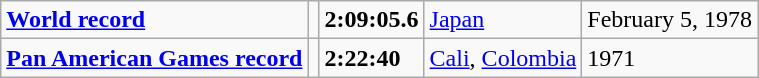<table class="wikitable">
<tr>
<td><strong><a href='#'>World record</a></strong></td>
<td></td>
<td><strong>2:09:05.6</strong></td>
<td><a href='#'>Japan</a></td>
<td>February 5, 1978</td>
</tr>
<tr>
<td><strong><a href='#'>Pan American Games record</a></strong></td>
<td></td>
<td><strong>2:22:40</strong></td>
<td><a href='#'>Cali</a>, <a href='#'>Colombia</a></td>
<td>1971</td>
</tr>
</table>
